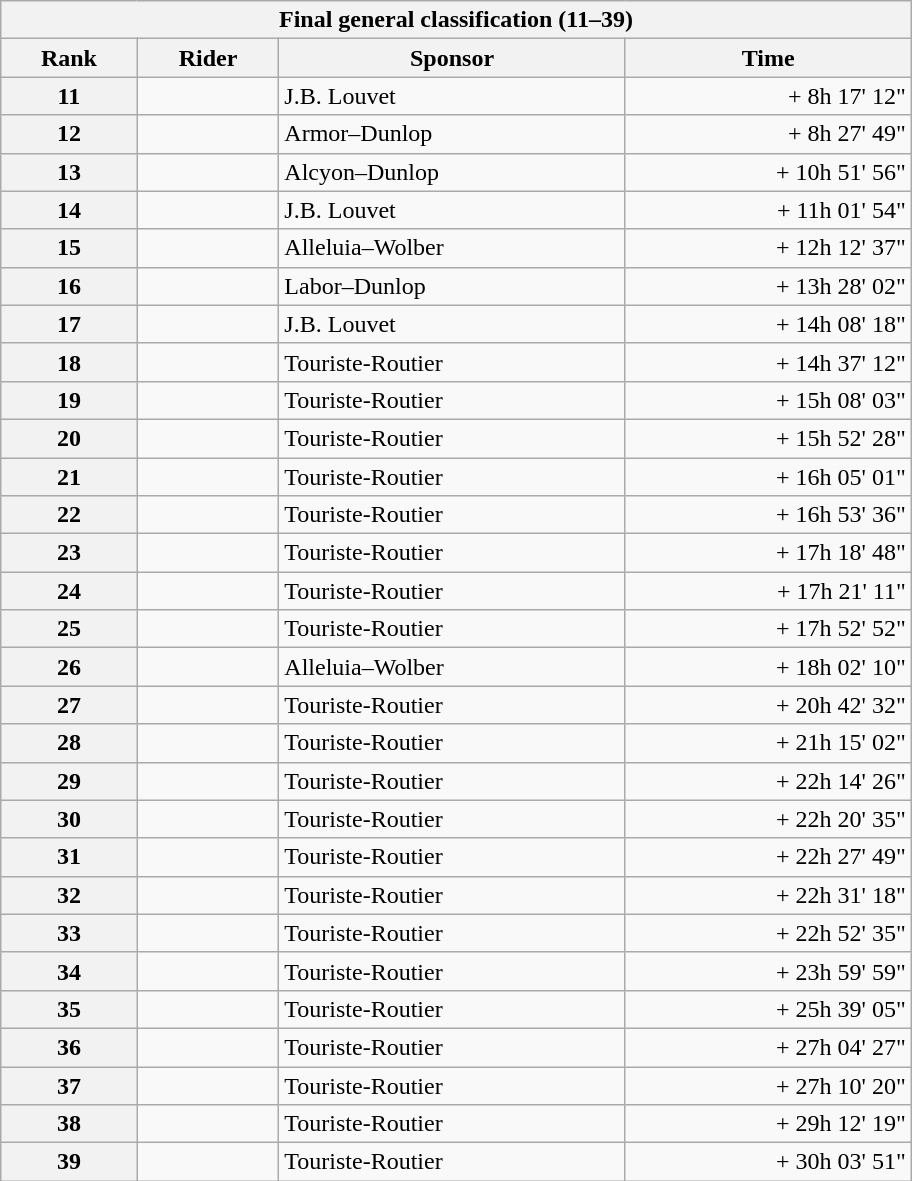<table class="collapsible collapsed wikitable" style="width:38em;margin-top:-1px;">
<tr>
<th scope="col" colspan="4">Final general classification (11–39)</th>
</tr>
<tr>
<th scope="col">Rank</th>
<th scope="col">Rider</th>
<th scope="col">Sponsor</th>
<th scope="col">Time</th>
</tr>
<tr>
<th scope="row">11</th>
<td></td>
<td>J.B. Louvet</td>
<td style="text-align:right;">+ 8h 17' 12"</td>
</tr>
<tr>
<th scope="row">12</th>
<td></td>
<td>Armor–Dunlop</td>
<td style="text-align:right;">+ 8h 27' 49"</td>
</tr>
<tr>
<th scope="row">13</th>
<td></td>
<td>Alcyon–Dunlop</td>
<td style="text-align:right;">+ 10h 51' 56"</td>
</tr>
<tr>
<th scope="row">14</th>
<td></td>
<td>J.B. Louvet</td>
<td style="text-align:right;">+ 11h 01' 54"</td>
</tr>
<tr>
<th scope="row">15</th>
<td></td>
<td>Alleluia–Wolber</td>
<td style="text-align:right;">+ 12h 12' 37"</td>
</tr>
<tr>
<th scope="row">16</th>
<td></td>
<td>Labor–Dunlop</td>
<td style="text-align:right;">+ 13h 28' 02"</td>
</tr>
<tr>
<th scope="row">17</th>
<td></td>
<td>J.B. Louvet</td>
<td style="text-align:right;">+ 14h 08' 18"</td>
</tr>
<tr>
<th scope="row">18</th>
<td></td>
<td>Touriste-Routier</td>
<td style="text-align:right;">+ 14h 37' 12"</td>
</tr>
<tr>
<th scope="row">19</th>
<td></td>
<td>Touriste-Routier</td>
<td style="text-align:right;">+ 15h 08' 03"</td>
</tr>
<tr>
<th scope="row">20</th>
<td></td>
<td>Touriste-Routier</td>
<td style="text-align:right;">+ 15h 52' 28"</td>
</tr>
<tr>
<th scope="row">21</th>
<td></td>
<td>Touriste-Routier</td>
<td style="text-align:right;">+ 16h 05' 01"</td>
</tr>
<tr>
<th scope="row">22</th>
<td></td>
<td>Touriste-Routier</td>
<td style="text-align:right;">+ 16h 53' 36"</td>
</tr>
<tr>
<th scope="row">23</th>
<td></td>
<td>Touriste-Routier</td>
<td style="text-align:right;">+ 17h 18' 48"</td>
</tr>
<tr>
<th scope="row">24</th>
<td></td>
<td>Touriste-Routier</td>
<td style="text-align:right;">+ 17h 21' 11"</td>
</tr>
<tr>
<th scope="row">25</th>
<td></td>
<td>Touriste-Routier</td>
<td style="text-align:right;">+ 17h 52' 52"</td>
</tr>
<tr>
<th scope="row">26</th>
<td></td>
<td>Alleluia–Wolber</td>
<td style="text-align:right;">+ 18h 02' 10"</td>
</tr>
<tr>
<th scope="row">27</th>
<td></td>
<td>Touriste-Routier</td>
<td style="text-align:right;">+ 20h 42' 32"</td>
</tr>
<tr>
<th scope="row">28</th>
<td></td>
<td>Touriste-Routier</td>
<td style="text-align:right;">+ 21h 15' 02"</td>
</tr>
<tr>
<th scope="row">29</th>
<td></td>
<td>Touriste-Routier</td>
<td style="text-align:right;">+ 22h 14' 26"</td>
</tr>
<tr>
<th scope="row">30</th>
<td></td>
<td>Touriste-Routier</td>
<td style="text-align:right;">+ 22h 20' 35"</td>
</tr>
<tr>
<th scope="row">31</th>
<td></td>
<td>Touriste-Routier</td>
<td style="text-align:right;">+ 22h 27' 49"</td>
</tr>
<tr>
<th scope="row">32</th>
<td></td>
<td>Touriste-Routier</td>
<td style="text-align:right;">+ 22h 31' 18"</td>
</tr>
<tr>
<th scope="row">33</th>
<td></td>
<td>Touriste-Routier</td>
<td style="text-align:right;">+ 22h 52' 35"</td>
</tr>
<tr>
<th scope="row">34</th>
<td></td>
<td>Touriste-Routier</td>
<td style="text-align:right;">+ 23h 59' 59"</td>
</tr>
<tr>
<th scope="row">35</th>
<td></td>
<td>Touriste-Routier</td>
<td style="text-align:right;">+ 25h 39' 05"</td>
</tr>
<tr>
<th scope="row">36</th>
<td></td>
<td>Touriste-Routier</td>
<td style="text-align:right;">+ 27h 04' 27"</td>
</tr>
<tr>
<th scope="row">37</th>
<td></td>
<td>Touriste-Routier</td>
<td style="text-align:right;">+ 27h 10' 20"</td>
</tr>
<tr>
<th scope="row">38</th>
<td></td>
<td>Touriste-Routier</td>
<td style="text-align:right;">+ 29h 12' 19"</td>
</tr>
<tr>
<th scope="row">39</th>
<td></td>
<td>Touriste-Routier</td>
<td style="text-align:right;">+ 30h 03' 51"</td>
</tr>
</table>
